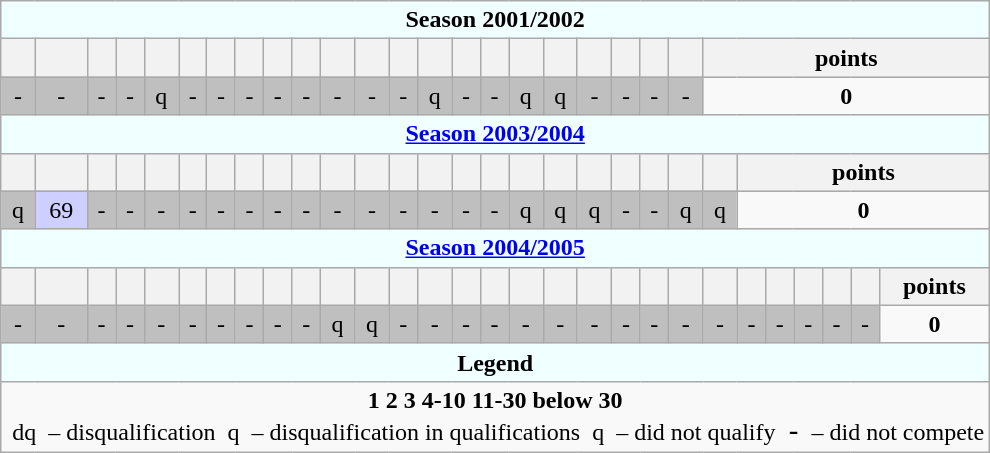<table class="wikitable" style="text-align: center">
<tr>
<td colspan="50" bgcolor="F0FFFF"><strong>Season 2001/2002</strong></td>
</tr>
<tr>
<th></th>
<th></th>
<th></th>
<th></th>
<th></th>
<th></th>
<th></th>
<th></th>
<th></th>
<th></th>
<th></th>
<th></th>
<th></th>
<th></th>
<th></th>
<th></th>
<th></th>
<th></th>
<th></th>
<th></th>
<th></th>
<th></th>
<th colspan="19">points</th>
</tr>
<tr bgcolor="bfbfbf">
<td>-</td>
<td>-</td>
<td>-</td>
<td>-</td>
<td>q</td>
<td>-</td>
<td>-</td>
<td>-</td>
<td>-</td>
<td>-</td>
<td>-</td>
<td>-</td>
<td>-</td>
<td>q</td>
<td>-</td>
<td>-</td>
<td>q</td>
<td>q</td>
<td>-</td>
<td>-</td>
<td>-</td>
<td>-</td>
<td colspan="19" bgcolor="f9f9f9"><strong>0</strong></td>
</tr>
<tr>
<td colspan="50" bgcolor="F0FFFF"><strong><a href='#'>Season 2003/2004</a></strong></td>
</tr>
<tr>
<th></th>
<th></th>
<th></th>
<th></th>
<th></th>
<th></th>
<th></th>
<th></th>
<th></th>
<th></th>
<th></th>
<th></th>
<th></th>
<th></th>
<th></th>
<th></th>
<th></th>
<th></th>
<th></th>
<th></th>
<th></th>
<th></th>
<th></th>
<th colspan="19">points</th>
</tr>
<tr bgcolor="bfbfbf">
<td>q</td>
<td bgcolor="cfcfff">69</td>
<td>-</td>
<td>-</td>
<td>-</td>
<td>-</td>
<td>-</td>
<td>-</td>
<td>-</td>
<td>-</td>
<td>-</td>
<td>-</td>
<td>-</td>
<td>-</td>
<td>-</td>
<td>-</td>
<td>q</td>
<td>q</td>
<td>q</td>
<td>-</td>
<td>-</td>
<td>q</td>
<td>q</td>
<td colspan="19" bgcolor="f9f9f9"><strong>0</strong></td>
</tr>
<tr>
<td colspan="50" bgcolor="F0FFFF"><strong><a href='#'>Season 2004/2005</a></strong></td>
</tr>
<tr>
<th></th>
<th></th>
<th></th>
<th></th>
<th></th>
<th></th>
<th></th>
<th></th>
<th></th>
<th></th>
<th></th>
<th></th>
<th></th>
<th></th>
<th></th>
<th></th>
<th></th>
<th></th>
<th></th>
<th></th>
<th></th>
<th></th>
<th></th>
<th></th>
<th></th>
<th></th>
<th></th>
<th></th>
<th>points</th>
</tr>
<tr bgcolor="bfbfbf">
<td>-</td>
<td>-</td>
<td>-</td>
<td>-</td>
<td>-</td>
<td>-</td>
<td>-</td>
<td>-</td>
<td>-</td>
<td>-</td>
<td>q</td>
<td>q</td>
<td>-</td>
<td>-</td>
<td>-</td>
<td>-</td>
<td>-</td>
<td>-</td>
<td>-</td>
<td>-</td>
<td>-</td>
<td>-</td>
<td>-</td>
<td>-</td>
<td>-</td>
<td>-</td>
<td>-</td>
<td>-</td>
<td bgcolor="f9f9f9"><strong>0</strong></td>
</tr>
<tr>
<td colspan="50" bgcolor="F0FFFF"><strong>Legend</strong></td>
</tr>
<tr>
<td colspan="50"><span><strong>1</strong></span> <span><strong>2</strong></span> <span><strong>3</strong></span> <span><strong>4-10</strong></span> <span><strong>11-30</strong></span> <span><strong>below 30</strong></span><br><span> dq </span> – disqualification <span> q </span> – disqualification in qualifications  <span> q </span> – did not qualify <span><big> - </big></span> – did not compete</td>
</tr>
</table>
